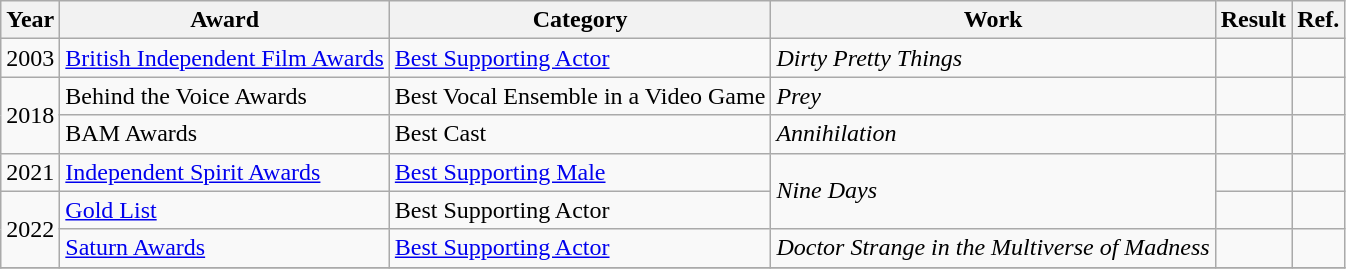<table class="wikitable plainrowheaders">
<tr>
<th>Year</th>
<th>Award</th>
<th>Category</th>
<th>Work</th>
<th>Result</th>
<th>Ref.</th>
</tr>
<tr>
<td>2003</td>
<td><a href='#'>British Independent Film Awards</a></td>
<td><a href='#'>Best Supporting Actor</a></td>
<td><em>Dirty Pretty Things</em></td>
<td></td>
<td></td>
</tr>
<tr>
<td rowspan="2">2018</td>
<td>Behind the Voice Awards</td>
<td>Best Vocal Ensemble in a Video Game</td>
<td><em>Prey</em></td>
<td></td>
<td></td>
</tr>
<tr>
<td>BAM Awards</td>
<td>Best Cast</td>
<td><em>Annihilation</em></td>
<td></td>
<td></td>
</tr>
<tr>
<td>2021</td>
<td><a href='#'>Independent Spirit Awards</a></td>
<td><a href='#'>Best Supporting Male</a></td>
<td rowspan="2"><em>Nine Days</em></td>
<td></td>
<td></td>
</tr>
<tr>
<td rowspan="2">2022</td>
<td><a href='#'>Gold List</a></td>
<td>Best Supporting Actor</td>
<td></td>
<td></td>
</tr>
<tr>
<td><a href='#'>Saturn Awards</a></td>
<td><a href='#'>Best Supporting Actor</a></td>
<td><em>Doctor Strange in the Multiverse of Madness</em></td>
<td></td>
<td></td>
</tr>
<tr>
</tr>
</table>
